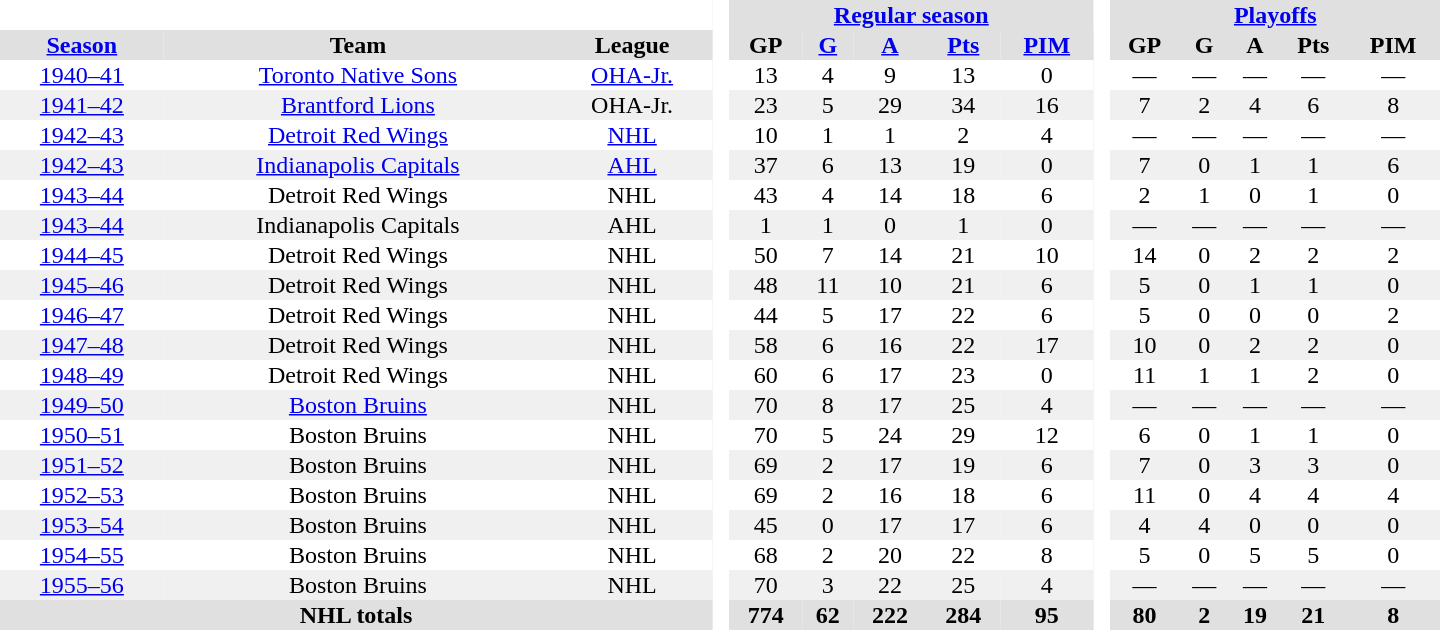<table border="0" cellpadding="1" cellspacing="0" style="text-align:center; width:60em">
<tr bgcolor="#e0e0e0">
<th colspan="3"  bgcolor="#ffffff"> </th>
<th rowspan="99" bgcolor="#ffffff"> </th>
<th colspan="5"><a href='#'>Regular season</a></th>
<th rowspan="99" bgcolor="#ffffff"> </th>
<th colspan="5"><a href='#'>Playoffs</a></th>
</tr>
<tr bgcolor="#e0e0e0">
<th><a href='#'>Season</a></th>
<th>Team</th>
<th>League</th>
<th>GP</th>
<th><a href='#'>G</a></th>
<th><a href='#'>A</a></th>
<th><a href='#'>Pts</a></th>
<th><a href='#'>PIM</a></th>
<th>GP</th>
<th>G</th>
<th>A</th>
<th>Pts</th>
<th>PIM</th>
</tr>
<tr>
<td><a href='#'>1940–41</a></td>
<td><a href='#'>Toronto Native Sons</a></td>
<td><a href='#'>OHA-Jr.</a></td>
<td>13</td>
<td>4</td>
<td>9</td>
<td>13</td>
<td>0</td>
<td>—</td>
<td>—</td>
<td>—</td>
<td>—</td>
<td>—</td>
</tr>
<tr bgcolor="#f0f0f0">
<td><a href='#'>1941–42</a></td>
<td><a href='#'>Brantford Lions</a></td>
<td>OHA-Jr.</td>
<td>23</td>
<td>5</td>
<td>29</td>
<td>34</td>
<td>16</td>
<td>7</td>
<td>2</td>
<td>4</td>
<td>6</td>
<td>8</td>
</tr>
<tr>
<td><a href='#'>1942–43</a></td>
<td><a href='#'>Detroit Red Wings</a></td>
<td><a href='#'>NHL</a></td>
<td>10</td>
<td>1</td>
<td>1</td>
<td>2</td>
<td>4</td>
<td>—</td>
<td>—</td>
<td>—</td>
<td>—</td>
<td>—</td>
</tr>
<tr bgcolor="#f0f0f0">
<td><a href='#'>1942–43</a></td>
<td><a href='#'>Indianapolis Capitals</a></td>
<td><a href='#'>AHL</a></td>
<td>37</td>
<td>6</td>
<td>13</td>
<td>19</td>
<td>0</td>
<td>7</td>
<td>0</td>
<td>1</td>
<td>1</td>
<td>6</td>
</tr>
<tr>
<td><a href='#'>1943–44</a></td>
<td>Detroit Red Wings</td>
<td>NHL</td>
<td>43</td>
<td>4</td>
<td>14</td>
<td>18</td>
<td>6</td>
<td>2</td>
<td>1</td>
<td>0</td>
<td>1</td>
<td>0</td>
</tr>
<tr bgcolor="#f0f0f0">
<td><a href='#'>1943–44</a></td>
<td>Indianapolis Capitals</td>
<td>AHL</td>
<td>1</td>
<td>1</td>
<td>0</td>
<td>1</td>
<td>0</td>
<td>—</td>
<td>—</td>
<td>—</td>
<td>—</td>
<td>—</td>
</tr>
<tr>
<td><a href='#'>1944–45</a></td>
<td>Detroit Red Wings</td>
<td>NHL</td>
<td>50</td>
<td>7</td>
<td>14</td>
<td>21</td>
<td>10</td>
<td>14</td>
<td>0</td>
<td>2</td>
<td>2</td>
<td>2</td>
</tr>
<tr bgcolor="#f0f0f0">
<td><a href='#'>1945–46</a></td>
<td>Detroit Red Wings</td>
<td>NHL</td>
<td>48</td>
<td>11</td>
<td>10</td>
<td>21</td>
<td>6</td>
<td>5</td>
<td>0</td>
<td>1</td>
<td>1</td>
<td>0</td>
</tr>
<tr>
<td><a href='#'>1946–47</a></td>
<td>Detroit Red Wings</td>
<td>NHL</td>
<td>44</td>
<td>5</td>
<td>17</td>
<td>22</td>
<td>6</td>
<td>5</td>
<td>0</td>
<td>0</td>
<td>0</td>
<td>2</td>
</tr>
<tr bgcolor="#f0f0f0">
<td><a href='#'>1947–48</a></td>
<td>Detroit Red Wings</td>
<td>NHL</td>
<td>58</td>
<td>6</td>
<td>16</td>
<td>22</td>
<td>17</td>
<td>10</td>
<td>0</td>
<td>2</td>
<td>2</td>
<td>0</td>
</tr>
<tr>
<td><a href='#'>1948–49</a></td>
<td>Detroit Red Wings</td>
<td>NHL</td>
<td>60</td>
<td>6</td>
<td>17</td>
<td>23</td>
<td>0</td>
<td>11</td>
<td>1</td>
<td>1</td>
<td>2</td>
<td>0</td>
</tr>
<tr bgcolor="#f0f0f0">
<td><a href='#'>1949–50</a></td>
<td><a href='#'>Boston Bruins</a></td>
<td>NHL</td>
<td>70</td>
<td>8</td>
<td>17</td>
<td>25</td>
<td>4</td>
<td>—</td>
<td>—</td>
<td>—</td>
<td>—</td>
<td>—</td>
</tr>
<tr>
<td><a href='#'>1950–51</a></td>
<td>Boston Bruins</td>
<td>NHL</td>
<td>70</td>
<td>5</td>
<td>24</td>
<td>29</td>
<td>12</td>
<td>6</td>
<td>0</td>
<td>1</td>
<td>1</td>
<td>0</td>
</tr>
<tr bgcolor="#f0f0f0">
<td><a href='#'>1951–52</a></td>
<td>Boston Bruins</td>
<td>NHL</td>
<td>69</td>
<td>2</td>
<td>17</td>
<td>19</td>
<td>6</td>
<td>7</td>
<td>0</td>
<td>3</td>
<td>3</td>
<td>0</td>
</tr>
<tr>
<td><a href='#'>1952–53</a></td>
<td>Boston Bruins</td>
<td>NHL</td>
<td>69</td>
<td>2</td>
<td>16</td>
<td>18</td>
<td>6</td>
<td>11</td>
<td>0</td>
<td>4</td>
<td>4</td>
<td>4</td>
</tr>
<tr bgcolor="#f0f0f0">
<td><a href='#'>1953–54</a></td>
<td>Boston Bruins</td>
<td>NHL</td>
<td>45</td>
<td>0</td>
<td>17</td>
<td>17</td>
<td>6</td>
<td>4</td>
<td>4</td>
<td>0</td>
<td>0</td>
<td>0</td>
</tr>
<tr>
<td><a href='#'>1954–55</a></td>
<td>Boston Bruins</td>
<td>NHL</td>
<td>68</td>
<td>2</td>
<td>20</td>
<td>22</td>
<td>8</td>
<td>5</td>
<td>0</td>
<td>5</td>
<td>5</td>
<td>0</td>
</tr>
<tr bgcolor="#f0f0f0">
<td><a href='#'>1955–56</a></td>
<td>Boston Bruins</td>
<td>NHL</td>
<td>70</td>
<td>3</td>
<td>22</td>
<td>25</td>
<td>4</td>
<td>—</td>
<td>—</td>
<td>—</td>
<td>—</td>
<td>—</td>
</tr>
<tr bgcolor="#e0e0e0">
<th colspan="3">NHL totals</th>
<th>774</th>
<th>62</th>
<th>222</th>
<th>284</th>
<th>95</th>
<th>80</th>
<th>2</th>
<th>19</th>
<th>21</th>
<th>8</th>
</tr>
</table>
